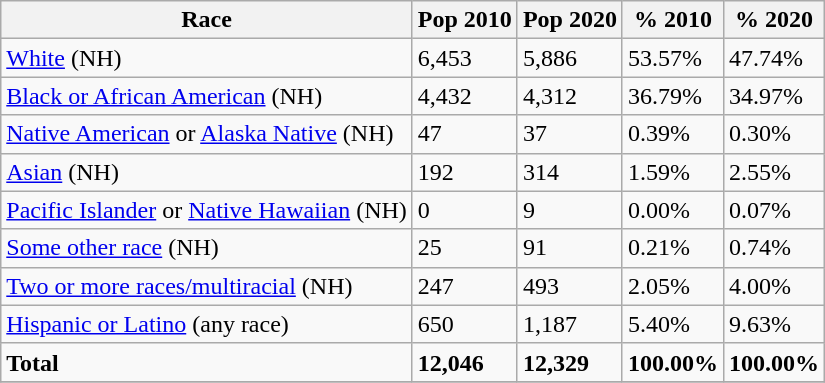<table class="wikitable">
<tr>
<th>Race</th>
<th>Pop 2010</th>
<th>Pop 2020</th>
<th>% 2010</th>
<th>% 2020</th>
</tr>
<tr>
<td><a href='#'>White</a> (NH)</td>
<td>6,453</td>
<td>5,886</td>
<td>53.57%</td>
<td>47.74%</td>
</tr>
<tr>
<td><a href='#'>Black or African American</a> (NH)</td>
<td>4,432</td>
<td>4,312</td>
<td>36.79%</td>
<td>34.97%</td>
</tr>
<tr>
<td><a href='#'>Native American</a> or <a href='#'>Alaska Native</a> (NH)</td>
<td>47</td>
<td>37</td>
<td>0.39%</td>
<td>0.30%</td>
</tr>
<tr>
<td><a href='#'>Asian</a> (NH)</td>
<td>192</td>
<td>314</td>
<td>1.59%</td>
<td>2.55%</td>
</tr>
<tr>
<td><a href='#'>Pacific Islander</a> or <a href='#'>Native Hawaiian</a> (NH)</td>
<td>0</td>
<td>9</td>
<td>0.00%</td>
<td>0.07%</td>
</tr>
<tr>
<td><a href='#'>Some other race</a> (NH)</td>
<td>25</td>
<td>91</td>
<td>0.21%</td>
<td>0.74%</td>
</tr>
<tr>
<td><a href='#'>Two or more races/multiracial</a> (NH)</td>
<td>247</td>
<td>493</td>
<td>2.05%</td>
<td>4.00%</td>
</tr>
<tr>
<td><a href='#'>Hispanic or Latino</a> (any race)</td>
<td>650</td>
<td>1,187</td>
<td>5.40%</td>
<td>9.63%</td>
</tr>
<tr>
<td><strong>Total</strong></td>
<td><strong>12,046</strong></td>
<td><strong>12,329</strong></td>
<td><strong>100.00%</strong></td>
<td><strong>100.00%</strong></td>
</tr>
<tr>
</tr>
</table>
